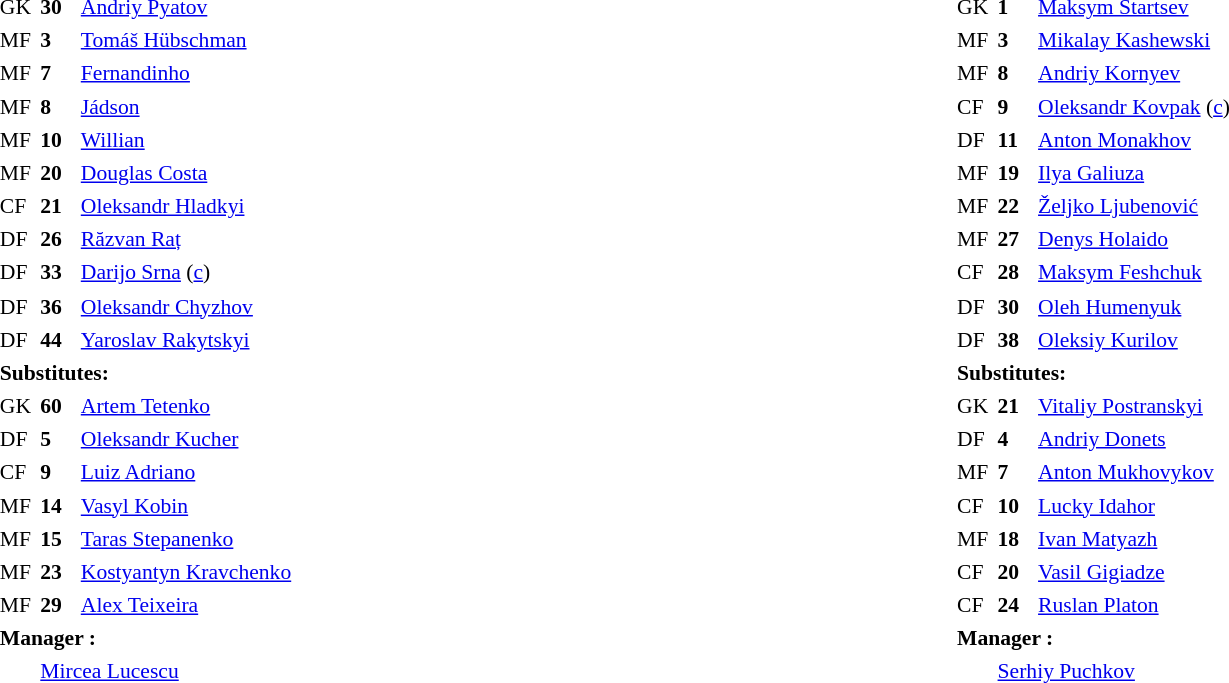<table width="100%" border="0" cellspacing="0" cellpadding="0" style="background:transparent;font-size:90%;line-height:1.4">
<tr valign="top">
<td width="50%"><br><table align="center" border="0" cellspacing="2" cellpadding="0" style="background:transparent">
<tr>
<th width="25"></th>
<th width="25"></th>
<th></th>
<th></th>
<th></th>
<th></th>
</tr>
<tr>
<td>GK</td>
<td><strong>30</strong></td>
<td> <a href='#'>Andriy Pyatov</a></td>
</tr>
<tr>
<td>MF</td>
<td><strong>3</strong></td>
<td> <a href='#'>Tomáš Hübschman</a></td>
<td></td>
<td></td>
</tr>
<tr>
<td>MF</td>
<td><strong>7</strong></td>
<td> <a href='#'>Fernandinho</a></td>
</tr>
<tr>
<td>MF</td>
<td><strong>8</strong></td>
<td> <a href='#'>Jádson</a></td>
<td></td>
<td></td>
</tr>
<tr>
<td>MF</td>
<td><strong>10</strong></td>
<td> <a href='#'>Willian</a></td>
</tr>
<tr>
<td>MF</td>
<td><strong>20</strong></td>
<td> <a href='#'>Douglas Costa</a></td>
<td></td>
</tr>
<tr>
<td>CF</td>
<td><strong>21</strong></td>
<td> <a href='#'>Oleksandr Hladkyi</a></td>
<td></td>
<td></td>
</tr>
<tr>
<td>DF</td>
<td><strong>26</strong></td>
<td> <a href='#'>Răzvan Raț</a></td>
<td></td>
</tr>
<tr>
<td>DF</td>
<td><strong>33</strong></td>
<td> <a href='#'>Darijo Srna</a> (<a href='#'>c</a>)</td>
</tr>
<tr>
<td>DF</td>
<td><strong>36</strong></td>
<td> <a href='#'>Oleksandr Chyzhov</a></td>
<td></td>
<td></td>
</tr>
<tr>
<td>DF</td>
<td><strong>44</strong></td>
<td> <a href='#'>Yaroslav Rakytskyi</a></td>
<td></td>
<td></td>
</tr>
<tr>
<td colspan=4><strong>Substitutes:</strong></td>
</tr>
<tr>
<td>GK</td>
<td><strong>60</strong></td>
<td> <a href='#'>Artem Tetenko</a></td>
</tr>
<tr>
<td>DF</td>
<td><strong>5</strong></td>
<td> <a href='#'>Oleksandr Kucher</a></td>
</tr>
<tr>
<td>CF</td>
<td><strong>9</strong></td>
<td> <a href='#'>Luiz Adriano</a></td>
<td></td>
<td></td>
</tr>
<tr>
<td>MF</td>
<td><strong>14</strong></td>
<td> <a href='#'>Vasyl Kobin</a></td>
</tr>
<tr>
<td>MF</td>
<td><strong>15</strong></td>
<td> <a href='#'>Taras Stepanenko</a></td>
<td></td>
<td></td>
</tr>
<tr>
<td>MF</td>
<td><strong>23</strong></td>
<td> <a href='#'>Kostyantyn Kravchenko</a></td>
</tr>
<tr>
<td>MF</td>
<td><strong>29</strong></td>
<td> <a href='#'>Alex Teixeira</a></td>
</tr>
<tr>
<td colspan="6"><strong>Manager :</strong></td>
</tr>
<tr>
<td></td>
<td colspan="5"> <a href='#'>Mircea Lucescu</a></td>
</tr>
</table>
</td>
<td valign="top"></td>
<td width="50%"><br><table align="center" border="0" cellspacing="2" cellpadding="0" style="background:transparent">
<tr>
<th width="25"></th>
<th width="25"></th>
<th></th>
<th></th>
<th></th>
<th></th>
</tr>
<tr>
<td>GK</td>
<td><strong>1</strong></td>
<td> <a href='#'>Maksym Startsev</a></td>
</tr>
<tr>
<td>MF</td>
<td><strong>3</strong></td>
<td> <a href='#'>Mikalay Kashewski</a></td>
</tr>
<tr>
<td>MF</td>
<td><strong>8</strong></td>
<td> <a href='#'>Andriy Kornyev</a></td>
</tr>
<tr>
<td>CF</td>
<td><strong>9</strong></td>
<td> <a href='#'>Oleksandr Kovpak</a> (<a href='#'>c</a>)</td>
<td></td>
<td></td>
</tr>
<tr>
<td>DF</td>
<td><strong>11</strong></td>
<td> <a href='#'>Anton Monakhov</a></td>
<td></td>
</tr>
<tr>
<td>MF</td>
<td><strong>19</strong></td>
<td> <a href='#'>Ilya Galiuza</a></td>
<td></td>
<td></td>
</tr>
<tr>
<td>MF</td>
<td><strong>22</strong></td>
<td> <a href='#'>Željko Ljubenović</a></td>
</tr>
<tr>
<td>MF</td>
<td><strong>27</strong></td>
<td> <a href='#'>Denys Holaido</a></td>
</tr>
<tr>
<td>CF</td>
<td><strong>28</strong></td>
<td> <a href='#'>Maksym Feshchuk</a></td>
<td></td>
<td></td>
</tr>
<tr>
<td>DF</td>
<td><strong>30</strong></td>
<td> <a href='#'>Oleh Humenyuk</a></td>
</tr>
<tr>
<td>DF</td>
<td><strong>38</strong></td>
<td> <a href='#'>Oleksiy Kurilov</a></td>
<td></td>
</tr>
<tr>
<td colspan=4><strong>Substitutes:</strong></td>
</tr>
<tr>
<td>GK</td>
<td><strong>21</strong></td>
<td> <a href='#'>Vitaliy Postranskyi</a></td>
</tr>
<tr>
<td>DF</td>
<td><strong>4</strong></td>
<td> <a href='#'>Andriy Donets</a></td>
</tr>
<tr>
<td>MF</td>
<td><strong>7</strong></td>
<td> <a href='#'>Anton Mukhovykov</a></td>
</tr>
<tr>
<td>CF</td>
<td><strong>10</strong></td>
<td> <a href='#'>Lucky Idahor</a></td>
<td></td>
<td></td>
</tr>
<tr>
<td>MF</td>
<td><strong>18</strong></td>
<td> <a href='#'>Ivan Matyazh</a></td>
<td></td>
<td></td>
</tr>
<tr>
<td>CF</td>
<td><strong>20</strong></td>
<td> <a href='#'>Vasil Gigiadze</a></td>
<td></td>
<td></td>
</tr>
<tr>
<td>CF</td>
<td><strong>24</strong></td>
<td> <a href='#'>Ruslan Platon</a></td>
</tr>
<tr>
<td colspan="6"><strong>Manager :</strong></td>
</tr>
<tr>
<td></td>
<td colspan="5"> <a href='#'>Serhiy Puchkov</a></td>
</tr>
</table>
</td>
</tr>
</table>
